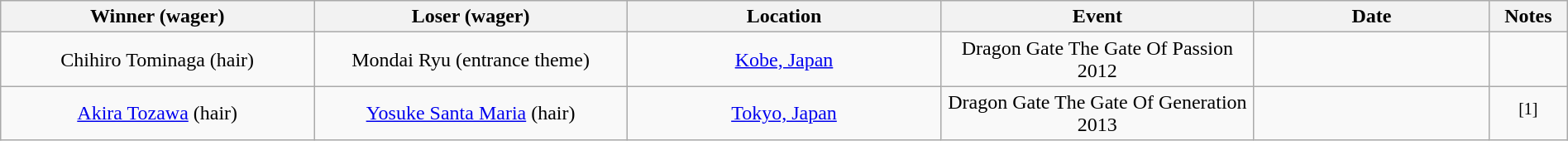<table class="wikitable sortable" width=100%  style="text-align: center">
<tr>
<th width=20% scope="col">Winner (wager)</th>
<th width=20% scope="col">Loser (wager)</th>
<th width=20% scope="col">Location</th>
<th width=20% scope="col">Event</th>
<th width=15% scope="col">Date</th>
<th class="unsortable" width=5% scope="col">Notes</th>
</tr>
<tr>
<td>Chihiro Tominaga (hair)</td>
<td>Mondai Ryu (entrance theme)</td>
<td><a href='#'>Kobe, Japan</a></td>
<td>Dragon Gate The Gate Of Passion 2012</td>
<td></td>
<td></td>
</tr>
<tr>
<td><a href='#'>Akira Tozawa</a> (hair)</td>
<td><a href='#'>Yosuke Santa Maria</a> (hair)</td>
<td><a href='#'>Tokyo, Japan</a></td>
<td>Dragon Gate The Gate Of Generation 2013</td>
<td></td>
<td><sup>[1]</sup></td>
</tr>
</table>
